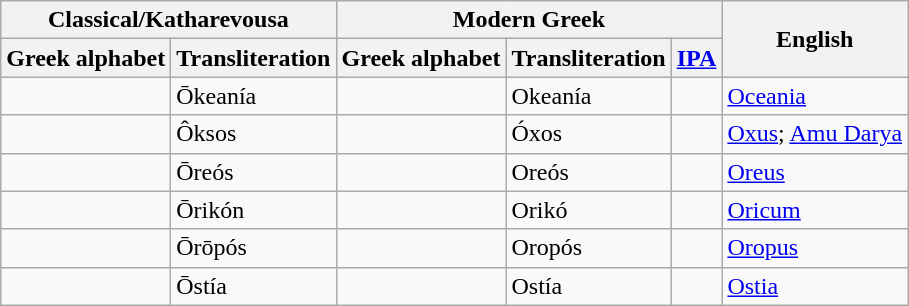<table class="wikitable">
<tr>
<th colspan="2">Classical/Katharevousa</th>
<th colspan="3">Modern Greek</th>
<th rowspan="2">English</th>
</tr>
<tr>
<th>Greek alphabet</th>
<th>Transliteration</th>
<th>Greek alphabet</th>
<th>Transliteration</th>
<th><a href='#'>IPA</a></th>
</tr>
<tr>
<td></td>
<td>Ōkeanía</td>
<td></td>
<td>Okeanía</td>
<td></td>
<td><a href='#'>Oceania</a></td>
</tr>
<tr>
<td></td>
<td>Ôksos</td>
<td></td>
<td>Óxos</td>
<td></td>
<td><a href='#'>Oxus</a>; <a href='#'>Amu Darya</a></td>
</tr>
<tr>
<td></td>
<td>Ōreós</td>
<td></td>
<td>Oreós</td>
<td></td>
<td><a href='#'>Oreus</a></td>
</tr>
<tr>
<td></td>
<td>Ōrikón</td>
<td></td>
<td>Orikó</td>
<td></td>
<td><a href='#'>Oricum</a></td>
</tr>
<tr>
<td></td>
<td>Ōrōpós</td>
<td></td>
<td>Oropós</td>
<td></td>
<td><a href='#'>Oropus</a></td>
</tr>
<tr>
<td></td>
<td>Ōstía</td>
<td></td>
<td>Ostía</td>
<td></td>
<td><a href='#'>Ostia</a></td>
</tr>
</table>
